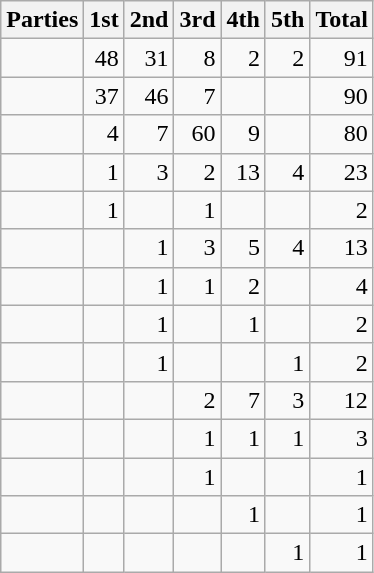<table class="wikitable" style="text-align:right;">
<tr>
<th style="text-align:left;">Parties</th>
<th>1st</th>
<th>2nd</th>
<th>3rd</th>
<th>4th</th>
<th>5th</th>
<th>Total</th>
</tr>
<tr>
<td style="text-align:left;"></td>
<td>48</td>
<td>31</td>
<td>8</td>
<td>2</td>
<td>2</td>
<td>91</td>
</tr>
<tr>
<td style="text-align:left;"></td>
<td>37</td>
<td>46</td>
<td>7</td>
<td></td>
<td></td>
<td>90</td>
</tr>
<tr>
<td style="text-align:left;"></td>
<td>4</td>
<td>7</td>
<td>60</td>
<td>9</td>
<td></td>
<td>80</td>
</tr>
<tr>
<td style="text-align:left;"></td>
<td>1</td>
<td>3</td>
<td>2</td>
<td>13</td>
<td>4</td>
<td>23</td>
</tr>
<tr>
<td style="text-align:left;"></td>
<td>1</td>
<td></td>
<td>1</td>
<td></td>
<td></td>
<td>2</td>
</tr>
<tr>
<td style="text-align:left;"></td>
<td></td>
<td>1</td>
<td>3</td>
<td>5</td>
<td>4</td>
<td>13</td>
</tr>
<tr>
<td style="text-align:left;"></td>
<td></td>
<td>1</td>
<td>1</td>
<td>2</td>
<td></td>
<td>4</td>
</tr>
<tr>
<td style="text-align:left;"></td>
<td></td>
<td>1</td>
<td></td>
<td>1</td>
<td></td>
<td>2</td>
</tr>
<tr>
<td style="text-align:left;"></td>
<td></td>
<td>1</td>
<td></td>
<td></td>
<td>1</td>
<td>2</td>
</tr>
<tr>
<td style="text-align:left;"></td>
<td></td>
<td></td>
<td>2</td>
<td>7</td>
<td>3</td>
<td>12</td>
</tr>
<tr>
<td style="text-align:left;"></td>
<td></td>
<td></td>
<td>1</td>
<td>1</td>
<td>1</td>
<td>3</td>
</tr>
<tr>
<td style="text-align:left;"></td>
<td></td>
<td></td>
<td>1</td>
<td></td>
<td></td>
<td>1</td>
</tr>
<tr>
<td style="text-align:left;"></td>
<td></td>
<td></td>
<td></td>
<td>1</td>
<td></td>
<td>1</td>
</tr>
<tr>
<td style="text-align:left;"></td>
<td></td>
<td></td>
<td></td>
<td></td>
<td>1</td>
<td>1</td>
</tr>
</table>
